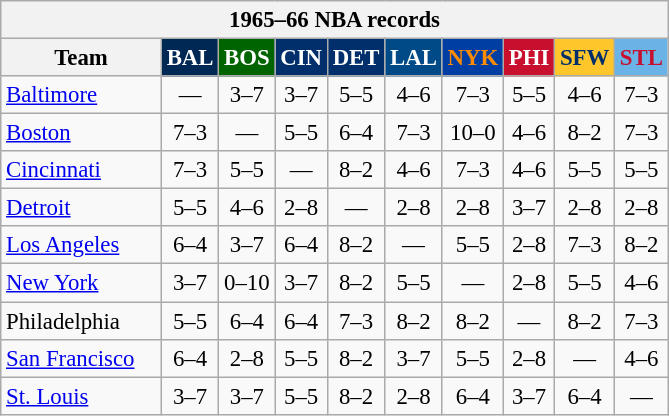<table class="wikitable" style="font-size:95%; text-align:center;">
<tr>
<th colspan=10>1965–66 NBA records</th>
</tr>
<tr>
<th width=100>Team</th>
<th style="background:#002854;color:#FFFFFF;width=35">BAL</th>
<th style="background:#006400;color:#FFFFFF;width=35">BOS</th>
<th style="background:#012F6B;color:#FFFFFF;width=35">CIN</th>
<th style="background:#012F6B;color:#FFFFFF;width=35">DET</th>
<th style="background:#004B87;color:#FFFFFF;width=35">LAL</th>
<th style="background:#003EA4;color:#FF8C00;width=35">NYK</th>
<th style="background:#C90F2E;color:#FFFFFF;width=35">PHI</th>
<th style="background:#FFC62C;color:#012F6B;width=35">SFW</th>
<th style="background:#69B3E6;color:#C70F2E;width=35">STL</th>
</tr>
<tr>
<td style="text-align:left;"><a href='#'>Baltimore</a></td>
<td>—</td>
<td>3–7</td>
<td>3–7</td>
<td>5–5</td>
<td>4–6</td>
<td>7–3</td>
<td>5–5</td>
<td>4–6</td>
<td>7–3</td>
</tr>
<tr>
<td style="text-align:left;"><a href='#'>Boston</a></td>
<td>7–3</td>
<td>—</td>
<td>5–5</td>
<td>6–4</td>
<td>7–3</td>
<td>10–0</td>
<td>4–6</td>
<td>8–2</td>
<td>7–3</td>
</tr>
<tr>
<td style="text-align:left;"><a href='#'>Cincinnati</a></td>
<td>7–3</td>
<td>5–5</td>
<td>—</td>
<td>8–2</td>
<td>4–6</td>
<td>7–3</td>
<td>4–6</td>
<td>5–5</td>
<td>5–5</td>
</tr>
<tr>
<td style="text-align:left;"><a href='#'>Detroit</a></td>
<td>5–5</td>
<td>4–6</td>
<td>2–8</td>
<td>—</td>
<td>2–8</td>
<td>2–8</td>
<td>3–7</td>
<td>2–8</td>
<td>2–8</td>
</tr>
<tr>
<td style="text-align:left;"><a href='#'>Los Angeles</a></td>
<td>6–4</td>
<td>3–7</td>
<td>6–4</td>
<td>8–2</td>
<td>—</td>
<td>5–5</td>
<td>2–8</td>
<td>7–3</td>
<td>8–2</td>
</tr>
<tr>
<td style="text-align:left;"><a href='#'>New York</a></td>
<td>3–7</td>
<td>0–10</td>
<td>3–7</td>
<td>8–2</td>
<td>5–5</td>
<td>—</td>
<td>2–8</td>
<td>5–5</td>
<td>4–6</td>
</tr>
<tr>
<td style="text-align:left;">Philadelphia</td>
<td>5–5</td>
<td>6–4</td>
<td>6–4</td>
<td>7–3</td>
<td>8–2</td>
<td>8–2</td>
<td>—</td>
<td>8–2</td>
<td>7–3</td>
</tr>
<tr>
<td style="text-align:left;"><a href='#'>San Francisco</a></td>
<td>6–4</td>
<td>2–8</td>
<td>5–5</td>
<td>8–2</td>
<td>3–7</td>
<td>5–5</td>
<td>2–8</td>
<td>—</td>
<td>4–6</td>
</tr>
<tr>
<td style="text-align:left;"><a href='#'>St. Louis</a></td>
<td>3–7</td>
<td>3–7</td>
<td>5–5</td>
<td>8–2</td>
<td>2–8</td>
<td>6–4</td>
<td>3–7</td>
<td>6–4</td>
<td>—</td>
</tr>
</table>
